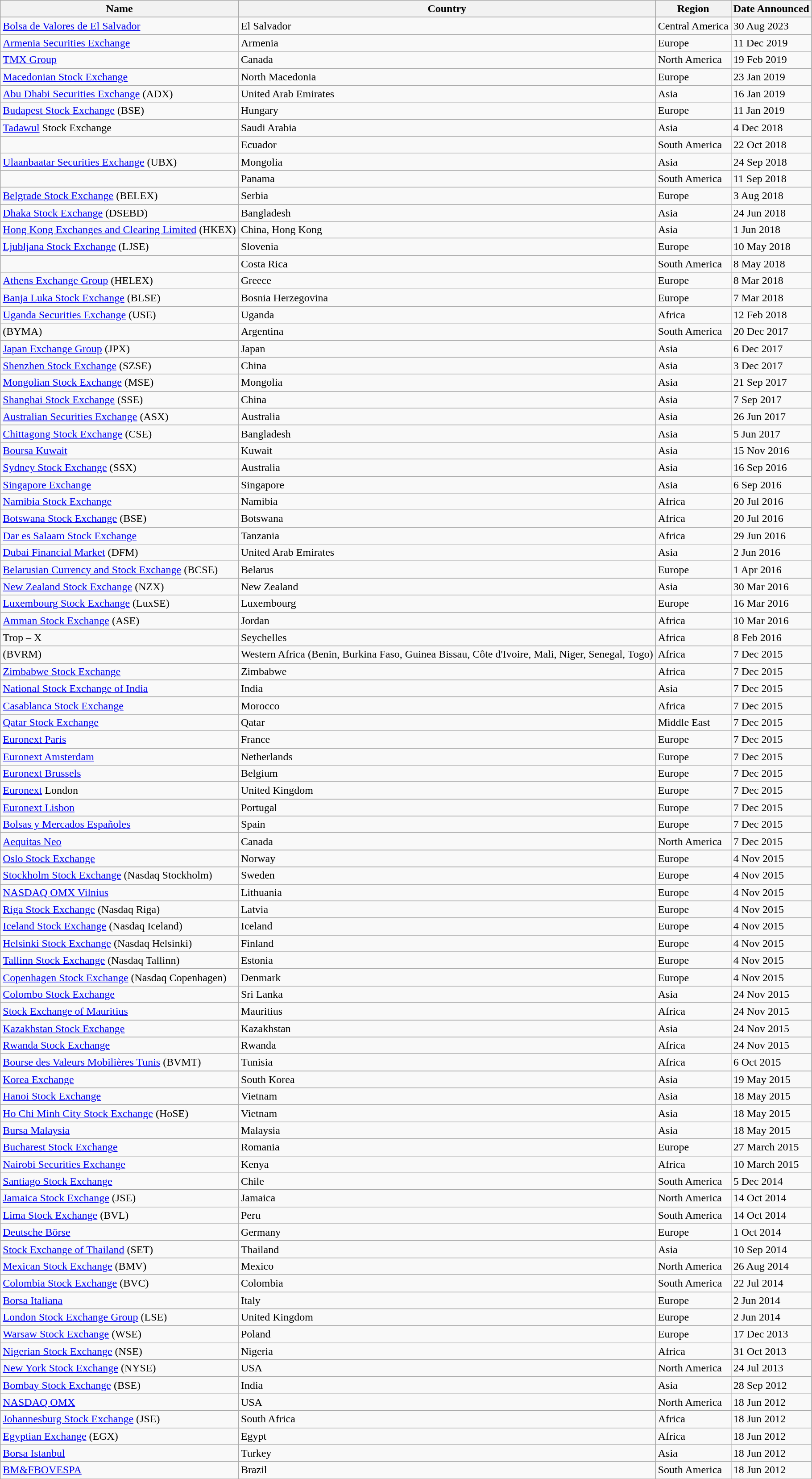<table class="wikitable sortable">
<tr>
<th>Name</th>
<th>Country</th>
<th>Region</th>
<th>Date Announced</th>
</tr>
<tr>
</tr>
<tr>
<td><a href='#'>Bolsa de Valores de El Salvador</a></td>
<td>El Salvador</td>
<td>Central America</td>
<td>30 Aug 2023</td>
</tr>
<tr>
<td><a href='#'>Armenia Securities Exchange</a></td>
<td>Armenia</td>
<td>Europe</td>
<td>11 Dec 2019</td>
</tr>
<tr>
<td><a href='#'>TMX Group</a></td>
<td>Canada</td>
<td>North America</td>
<td>19 Feb 2019</td>
</tr>
<tr>
<td><a href='#'>Macedonian Stock Exchange</a></td>
<td>North Macedonia</td>
<td>Europe</td>
<td>23 Jan 2019</td>
</tr>
<tr>
<td><a href='#'>Abu Dhabi Securities Exchange</a> (ADX)</td>
<td>United Arab Emirates</td>
<td>Asia</td>
<td>16 Jan 2019</td>
</tr>
<tr>
<td><a href='#'>Budapest Stock Exchange</a> (BSE)</td>
<td>Hungary</td>
<td>Europe</td>
<td>11 Jan 2019</td>
</tr>
<tr>
<td><a href='#'>Tadawul</a> Stock Exchange</td>
<td>Saudi Arabia</td>
<td>Asia</td>
<td>4 Dec 2018</td>
</tr>
<tr>
<td></td>
<td>Ecuador</td>
<td>South America</td>
<td>22 Oct 2018</td>
</tr>
<tr>
<td><a href='#'>Ulaanbaatar Securities Exchange</a> (UBX)</td>
<td>Mongolia</td>
<td>Asia</td>
<td>24 Sep 2018</td>
</tr>
<tr>
<td></td>
<td>Panama</td>
<td>South America</td>
<td>11 Sep 2018</td>
</tr>
<tr>
<td><a href='#'>Belgrade Stock Exchange</a> (BELEX)</td>
<td>Serbia</td>
<td>Europe</td>
<td>3 Aug 2018</td>
</tr>
<tr>
<td><a href='#'>Dhaka Stock Exchange</a> (DSEBD)</td>
<td>Bangladesh</td>
<td>Asia</td>
<td>24 Jun 2018</td>
</tr>
<tr>
<td><a href='#'>Hong Kong Exchanges and Clearing Limited</a> (HKEX)</td>
<td>China, Hong Kong</td>
<td>Asia</td>
<td>1 Jun 2018</td>
</tr>
<tr>
<td><a href='#'>Ljubljana Stock Exchange</a>  (LJSE)</td>
<td>Slovenia</td>
<td>Europe</td>
<td>10 May 2018</td>
</tr>
<tr>
<td></td>
<td>Costa Rica</td>
<td>South America</td>
<td>8 May 2018</td>
</tr>
<tr>
<td><a href='#'>Athens Exchange Group</a> (HELEX)</td>
<td>Greece</td>
<td>Europe</td>
<td>8 Mar 2018</td>
</tr>
<tr>
<td><a href='#'>Banja Luka Stock Exchange</a> (BLSE)</td>
<td>Bosnia Herzegovina</td>
<td>Europe</td>
<td>7 Mar 2018</td>
</tr>
<tr>
<td><a href='#'>Uganda Securities Exchange</a> (USE)</td>
<td>Uganda</td>
<td>Africa</td>
<td>12 Feb 2018</td>
</tr>
<tr>
<td> (BYMA)</td>
<td>Argentina</td>
<td>South America</td>
<td>20 Dec 2017</td>
</tr>
<tr>
<td><a href='#'>Japan Exchange Group</a> (JPX)</td>
<td>Japan</td>
<td>Asia</td>
<td>6 Dec 2017</td>
</tr>
<tr>
<td><a href='#'>Shenzhen Stock Exchange</a> (SZSE)</td>
<td>China</td>
<td>Asia</td>
<td>3 Dec 2017</td>
</tr>
<tr>
<td><a href='#'>Mongolian Stock Exchange</a> (MSE)</td>
<td>Mongolia</td>
<td>Asia</td>
<td>21 Sep 2017</td>
</tr>
<tr>
<td><a href='#'>Shanghai Stock Exchange</a> (SSE)</td>
<td>China</td>
<td>Asia</td>
<td>7 Sep 2017</td>
</tr>
<tr>
<td><a href='#'>Australian Securities Exchange</a> (ASX)</td>
<td>Australia</td>
<td>Asia</td>
<td>26 Jun 2017</td>
</tr>
<tr>
<td><a href='#'>Chittagong Stock Exchange</a> (CSE)</td>
<td>Bangladesh</td>
<td>Asia</td>
<td>5 Jun 2017</td>
</tr>
<tr>
<td><a href='#'>Boursa Kuwait</a></td>
<td>Kuwait</td>
<td>Asia</td>
<td>15 Nov 2016</td>
</tr>
<tr>
<td><a href='#'>Sydney Stock Exchange</a> (SSX)</td>
<td>Australia</td>
<td>Asia</td>
<td>16 Sep 2016</td>
</tr>
<tr>
<td><a href='#'>Singapore Exchange</a></td>
<td>Singapore</td>
<td>Asia</td>
<td>6 Sep 2016</td>
</tr>
<tr>
<td><a href='#'>Namibia Stock Exchange</a></td>
<td>Namibia</td>
<td>Africa</td>
<td>20 Jul 2016</td>
</tr>
<tr>
<td><a href='#'>Botswana Stock Exchange</a> (BSE)</td>
<td>Botswana</td>
<td>Africa</td>
<td>20 Jul 2016</td>
</tr>
<tr>
<td><a href='#'>Dar es Salaam Stock Exchange</a></td>
<td>Tanzania</td>
<td>Africa</td>
<td>29 Jun 2016</td>
</tr>
<tr>
<td><a href='#'>Dubai Financial Market</a> (DFM)</td>
<td>United Arab Emirates</td>
<td>Asia</td>
<td>2 Jun 2016</td>
</tr>
<tr>
<td><a href='#'>Belarusian Currency and Stock Exchange</a> (BCSE)</td>
<td>Belarus</td>
<td>Europe</td>
<td>1 Apr 2016</td>
</tr>
<tr>
<td><a href='#'>New Zealand Stock Exchange</a> (NZX)</td>
<td>New Zealand</td>
<td>Asia</td>
<td>30 Mar 2016</td>
</tr>
<tr>
<td><a href='#'>Luxembourg Stock Exchange</a> (LuxSE)</td>
<td>Luxembourg</td>
<td>Europe</td>
<td>16 Mar 2016</td>
</tr>
<tr>
<td><a href='#'>Amman Stock Exchange</a> (ASE)</td>
<td>Jordan</td>
<td>Africa</td>
<td>10 Mar 2016</td>
</tr>
<tr>
<td>Trop – X</td>
<td>Seychelles</td>
<td>Africa</td>
<td>8 Feb 2016</td>
</tr>
<tr>
<td> (BVRM)</td>
<td>Western Africa (Benin, Burkina Faso, Guinea Bissau, Côte d'Ivoire, Mali, Niger, Senegal, Togo)</td>
<td>Africa</td>
<td>7 Dec 2015</td>
</tr>
<tr>
</tr>
<tr>
<td><a href='#'>Zimbabwe Stock Exchange</a></td>
<td>Zimbabwe</td>
<td>Africa</td>
<td>7 Dec 2015</td>
</tr>
<tr>
</tr>
<tr>
<td><a href='#'>National Stock Exchange of India</a></td>
<td>India</td>
<td>Asia</td>
<td>7 Dec 2015</td>
</tr>
<tr>
</tr>
<tr>
<td><a href='#'>Casablanca Stock Exchange</a></td>
<td>Morocco</td>
<td>Africa</td>
<td>7 Dec 2015</td>
</tr>
<tr>
</tr>
<tr>
<td><a href='#'>Qatar Stock Exchange</a></td>
<td>Qatar</td>
<td>Middle East</td>
<td>7 Dec 2015</td>
</tr>
<tr>
</tr>
<tr>
<td><a href='#'>Euronext Paris</a></td>
<td>France</td>
<td>Europe</td>
<td>7 Dec 2015</td>
</tr>
<tr>
</tr>
<tr>
<td><a href='#'>Euronext Amsterdam</a></td>
<td>Netherlands</td>
<td>Europe</td>
<td>7 Dec 2015</td>
</tr>
<tr>
</tr>
<tr>
<td><a href='#'>Euronext Brussels</a></td>
<td>Belgium</td>
<td>Europe</td>
<td>7 Dec 2015</td>
</tr>
<tr>
</tr>
<tr>
<td><a href='#'>Euronext</a> London</td>
<td>United Kingdom</td>
<td>Europe</td>
<td>7 Dec 2015</td>
</tr>
<tr>
</tr>
<tr>
<td><a href='#'>Euronext Lisbon</a></td>
<td>Portugal</td>
<td>Europe</td>
<td>7 Dec 2015</td>
</tr>
<tr>
</tr>
<tr>
</tr>
<tr>
<td><a href='#'>Bolsas y Mercados Españoles</a></td>
<td>Spain</td>
<td>Europe</td>
<td>7 Dec 2015</td>
</tr>
<tr>
</tr>
<tr>
<td><a href='#'>Aequitas Neo</a></td>
<td>Canada</td>
<td>North America</td>
<td>7 Dec 2015</td>
</tr>
<tr>
</tr>
<tr>
<td><a href='#'>Oslo Stock Exchange</a></td>
<td>Norway</td>
<td>Europe</td>
<td>4 Nov 2015</td>
</tr>
<tr>
</tr>
<tr>
<td><a href='#'>Stockholm Stock Exchange</a> (Nasdaq Stockholm)</td>
<td>Sweden</td>
<td>Europe</td>
<td>4 Nov 2015</td>
</tr>
<tr>
</tr>
<tr>
<td><a href='#'>NASDAQ OMX Vilnius</a></td>
<td>Lithuania</td>
<td>Europe</td>
<td>4 Nov 2015</td>
</tr>
<tr>
</tr>
<tr>
<td><a href='#'>Riga Stock Exchange</a> (Nasdaq Riga)</td>
<td>Latvia</td>
<td>Europe</td>
<td>4 Nov 2015</td>
</tr>
<tr>
</tr>
<tr>
<td><a href='#'>Iceland Stock Exchange</a> (Nasdaq Iceland)</td>
<td>Iceland</td>
<td>Europe</td>
<td>4 Nov 2015</td>
</tr>
<tr>
</tr>
<tr>
<td><a href='#'>Helsinki Stock Exchange</a> (Nasdaq Helsinki)</td>
<td>Finland</td>
<td>Europe</td>
<td>4 Nov 2015</td>
</tr>
<tr>
</tr>
<tr>
<td><a href='#'>Tallinn Stock Exchange</a> (Nasdaq Tallinn)</td>
<td>Estonia</td>
<td>Europe</td>
<td>4 Nov 2015</td>
</tr>
<tr>
</tr>
<tr>
<td><a href='#'>Copenhagen Stock Exchange</a> (Nasdaq Copenhagen)</td>
<td>Denmark</td>
<td>Europe</td>
<td>4 Nov 2015</td>
</tr>
<tr>
</tr>
<tr>
<td><a href='#'>Colombo Stock Exchange</a></td>
<td>Sri Lanka</td>
<td>Asia</td>
<td>24 Nov 2015</td>
</tr>
<tr>
</tr>
<tr>
<td><a href='#'>Stock Exchange of Mauritius</a></td>
<td>Mauritius</td>
<td>Africa</td>
<td>24 Nov 2015</td>
</tr>
<tr>
</tr>
<tr>
<td><a href='#'>Kazakhstan Stock Exchange</a></td>
<td>Kazakhstan</td>
<td>Asia</td>
<td>24 Nov 2015</td>
</tr>
<tr>
</tr>
<tr>
<td><a href='#'>Rwanda Stock Exchange</a></td>
<td>Rwanda</td>
<td>Africa</td>
<td>24 Nov 2015</td>
</tr>
<tr>
<td><a href='#'>Bourse des Valeurs Mobilières Tunis</a> (BVMT)</td>
<td>Tunisia</td>
<td>Africa</td>
<td>6 Oct 2015</td>
</tr>
<tr>
</tr>
<tr>
<td><a href='#'>Korea Exchange</a></td>
<td>South Korea</td>
<td>Asia</td>
<td>19 May 2015</td>
</tr>
<tr>
<td><a href='#'>Hanoi Stock Exchange</a></td>
<td>Vietnam</td>
<td>Asia</td>
<td>18 May 2015</td>
</tr>
<tr>
<td><a href='#'>Ho Chi Minh City Stock Exchange</a> (HoSE)</td>
<td>Vietnam</td>
<td>Asia</td>
<td>18 May 2015</td>
</tr>
<tr>
<td><a href='#'>Bursa Malaysia</a></td>
<td>Malaysia</td>
<td>Asia</td>
<td>18 May 2015</td>
</tr>
<tr>
<td><a href='#'>Bucharest Stock Exchange</a></td>
<td>Romania</td>
<td>Europe</td>
<td>27 March 2015</td>
</tr>
<tr>
<td><a href='#'>Nairobi Securities Exchange</a></td>
<td>Kenya</td>
<td>Africa</td>
<td>10 March 2015</td>
</tr>
<tr>
<td><a href='#'>Santiago Stock Exchange</a></td>
<td>Chile</td>
<td>South America</td>
<td>5 Dec 2014</td>
</tr>
<tr>
<td><a href='#'>Jamaica Stock Exchange</a> (JSE)</td>
<td>Jamaica</td>
<td>North America</td>
<td>14 Oct 2014</td>
</tr>
<tr>
<td><a href='#'>Lima Stock Exchange</a> (BVL)</td>
<td>Peru</td>
<td>South America</td>
<td>14 Oct 2014</td>
</tr>
<tr>
<td><a href='#'>Deutsche Börse</a></td>
<td>Germany</td>
<td>Europe</td>
<td>1 Oct 2014</td>
</tr>
<tr>
<td><a href='#'>Stock Exchange of Thailand</a> (SET)</td>
<td>Thailand</td>
<td>Asia</td>
<td>10 Sep 2014</td>
</tr>
<tr>
<td><a href='#'>Mexican Stock Exchange</a> (BMV)</td>
<td>Mexico</td>
<td>North America</td>
<td>26 Aug 2014</td>
</tr>
<tr>
<td><a href='#'>Colombia Stock Exchange</a> (BVC)</td>
<td>Colombia</td>
<td>South America</td>
<td>22 Jul 2014</td>
</tr>
<tr>
<td><a href='#'>Borsa Italiana</a></td>
<td>Italy</td>
<td>Europe</td>
<td>2 Jun 2014</td>
</tr>
<tr>
<td><a href='#'>London Stock Exchange Group</a> (LSE)</td>
<td>United Kingdom</td>
<td>Europe</td>
<td>2 Jun 2014</td>
</tr>
<tr>
<td><a href='#'>Warsaw Stock Exchange</a> (WSE)</td>
<td>Poland</td>
<td>Europe</td>
<td>17 Dec 2013</td>
</tr>
<tr>
<td><a href='#'>Nigerian Stock Exchange</a> (NSE)</td>
<td>Nigeria</td>
<td>Africa</td>
<td>31 Oct 2013</td>
</tr>
<tr>
<td><a href='#'>New York Stock Exchange</a> (NYSE)</td>
<td>USA</td>
<td>North America</td>
<td>24 Jul 2013</td>
</tr>
<tr>
<td><a href='#'>Bombay Stock Exchange</a> (BSE)</td>
<td>India</td>
<td>Asia</td>
<td>28 Sep 2012</td>
</tr>
<tr>
<td><a href='#'>NASDAQ OMX</a></td>
<td>USA</td>
<td>North America</td>
<td>18 Jun 2012</td>
</tr>
<tr>
<td><a href='#'>Johannesburg Stock Exchange</a> (JSE)</td>
<td>South Africa</td>
<td>Africa</td>
<td>18 Jun 2012</td>
</tr>
<tr>
<td><a href='#'>Egyptian Exchange</a> (EGX)</td>
<td>Egypt</td>
<td>Africa</td>
<td>18 Jun 2012</td>
</tr>
<tr>
<td><a href='#'>Borsa Istanbul</a></td>
<td>Turkey</td>
<td>Asia</td>
<td>18 Jun 2012</td>
</tr>
<tr>
<td><a href='#'>BM&FBOVESPA</a></td>
<td>Brazil</td>
<td>South America</td>
<td>18 Jun 2012</td>
</tr>
<tr>
</tr>
</table>
